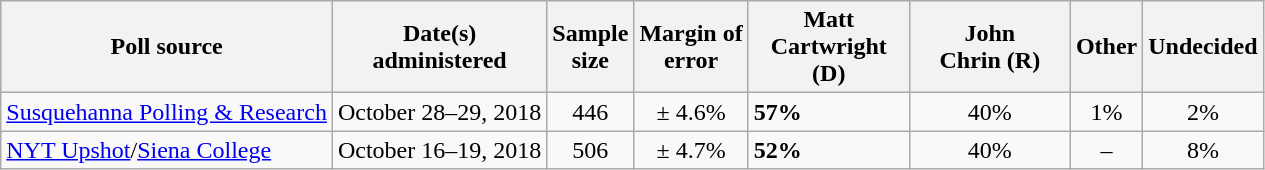<table class="wikitable">
<tr>
<th>Poll source</th>
<th>Date(s)<br>administered</th>
<th>Sample<br>size</th>
<th>Margin of<br>error</th>
<th style="width:100px;">Matt<br>Cartwright (D)</th>
<th style="width:100px;">John<br>Chrin (R)</th>
<th>Other</th>
<th>Undecided</th>
</tr>
<tr>
<td><a href='#'>Susquehanna Polling & Research</a></td>
<td align=center>October 28–29, 2018</td>
<td align=center>446</td>
<td align=center>± 4.6%</td>
<td><strong>57%</strong></td>
<td align=center>40%</td>
<td align=center>1%</td>
<td align=center>2%</td>
</tr>
<tr>
<td><a href='#'>NYT Upshot</a>/<a href='#'>Siena College</a></td>
<td align=center>October 16–19, 2018</td>
<td align=center>506</td>
<td align=center>± 4.7%</td>
<td><strong>52%</strong></td>
<td align=center>40%</td>
<td align=center>–</td>
<td align=center>8%</td>
</tr>
</table>
